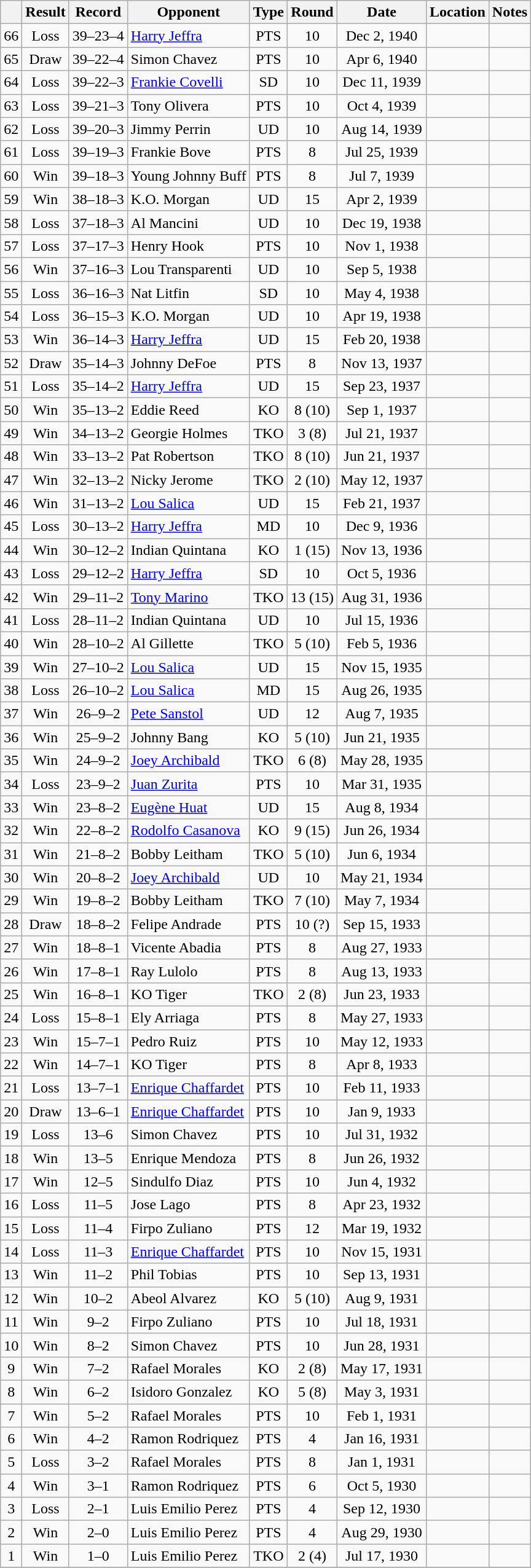<table class="wikitable" style="text-align:center">
<tr>
<th></th>
<th>Result</th>
<th>Record</th>
<th>Opponent</th>
<th>Type</th>
<th>Round</th>
<th>Date</th>
<th>Location</th>
<th>Notes</th>
</tr>
<tr>
<td>66</td>
<td>Loss</td>
<td>39–23–4</td>
<td style="text-align:left;"><a href='#'>Harry Jeffra</a></td>
<td>PTS</td>
<td>10</td>
<td>Dec 2, 1940</td>
<td style="text-align:left;"></td>
<td></td>
</tr>
<tr>
<td>65</td>
<td>Draw</td>
<td>39–22–4</td>
<td style="text-align:left;">Simon Chavez</td>
<td>PTS</td>
<td>10</td>
<td>Apr 6, 1940</td>
<td style="text-align:left;"></td>
<td></td>
</tr>
<tr>
<td>64</td>
<td>Loss</td>
<td>39–22–3</td>
<td style="text-align:left;"><a href='#'>Frankie Covelli</a></td>
<td>SD</td>
<td>10</td>
<td>Dec 11, 1939</td>
<td style="text-align:left;"></td>
<td></td>
</tr>
<tr>
<td>63</td>
<td>Loss</td>
<td>39–21–3</td>
<td style="text-align:left;">Tony Olivera</td>
<td>PTS</td>
<td>10</td>
<td>Oct 4, 1939</td>
<td style="text-align:left;"></td>
<td></td>
</tr>
<tr>
<td>62</td>
<td>Loss</td>
<td>39–20–3</td>
<td style="text-align:left;">Jimmy Perrin</td>
<td>UD</td>
<td>10</td>
<td>Aug 14, 1939</td>
<td style="text-align:left;"></td>
<td></td>
</tr>
<tr>
<td>61</td>
<td>Loss</td>
<td>39–19–3</td>
<td style="text-align:left;">Frankie Bove</td>
<td>PTS</td>
<td>8</td>
<td>Jul 25, 1939</td>
<td style="text-align:left;"></td>
<td></td>
</tr>
<tr>
<td>60</td>
<td>Win</td>
<td>39–18–3</td>
<td style="text-align:left;">Young Johnny Buff</td>
<td>PTS</td>
<td>8</td>
<td>Jul 7, 1939</td>
<td style="text-align:left;"></td>
<td></td>
</tr>
<tr>
<td>59</td>
<td>Win</td>
<td>38–18–3</td>
<td style="text-align:left;">K.O. Morgan</td>
<td>UD</td>
<td>15</td>
<td>Apr 2, 1939</td>
<td style="text-align:left;"></td>
<td style="text-align:left;"></td>
</tr>
<tr>
<td>58</td>
<td>Loss</td>
<td>37–18–3</td>
<td style="text-align:left;">Al Mancini</td>
<td>UD</td>
<td>10</td>
<td>Dec 19, 1938</td>
<td style="text-align:left;"></td>
<td></td>
</tr>
<tr>
<td>57</td>
<td>Loss</td>
<td>37–17–3</td>
<td style="text-align:left;">Henry Hook</td>
<td>PTS</td>
<td>10</td>
<td>Nov 1, 1938</td>
<td style="text-align:left;"></td>
<td></td>
</tr>
<tr>
<td>56</td>
<td>Win</td>
<td>37–16–3</td>
<td style="text-align:left;">Lou Transparenti</td>
<td>UD</td>
<td>10</td>
<td>Sep 5, 1938</td>
<td style="text-align:left;"></td>
<td></td>
</tr>
<tr>
<td>55</td>
<td>Loss</td>
<td>36–16–3</td>
<td style="text-align:left;">Nat Litfin</td>
<td>SD</td>
<td>10</td>
<td>May 4, 1938</td>
<td style="text-align:left;"></td>
<td></td>
</tr>
<tr>
<td>54</td>
<td>Loss</td>
<td>36–15–3</td>
<td style="text-align:left;">K.O. Morgan</td>
<td>UD</td>
<td>10</td>
<td>Apr 19, 1938</td>
<td style="text-align:left;"></td>
<td></td>
</tr>
<tr>
<td>53</td>
<td>Win</td>
<td>36–14–3</td>
<td style="text-align:left;"><a href='#'>Harry Jeffra</a></td>
<td>UD</td>
<td>15</td>
<td>Feb 20, 1938</td>
<td style="text-align:left;"></td>
<td style="text-align:left;"></td>
</tr>
<tr>
<td>52</td>
<td>Draw</td>
<td>35–14–3</td>
<td style="text-align:left;">Johnny DeFoe</td>
<td>PTS</td>
<td>8</td>
<td>Nov 13, 1937</td>
<td style="text-align:left;"></td>
<td></td>
</tr>
<tr>
<td>51</td>
<td>Loss</td>
<td>35–14–2</td>
<td style="text-align:left;"><a href='#'>Harry Jeffra</a></td>
<td>UD</td>
<td>15</td>
<td>Sep 23, 1937</td>
<td style="text-align:left;"></td>
<td style="text-align:left;"></td>
</tr>
<tr>
<td>50</td>
<td>Win</td>
<td>35–13–2</td>
<td style="text-align:left;">Eddie Reed</td>
<td>KO</td>
<td>8 (10)</td>
<td>Sep 1, 1937</td>
<td style="text-align:left;"></td>
<td></td>
</tr>
<tr>
<td>49</td>
<td>Win</td>
<td>34–13–2</td>
<td style="text-align:left;">Georgie Holmes</td>
<td>TKO</td>
<td>3 (8)</td>
<td>Jul 21, 1937</td>
<td style="text-align:left;"></td>
<td></td>
</tr>
<tr>
<td>48</td>
<td>Win</td>
<td>33–13–2</td>
<td style="text-align:left;">Pat Robertson</td>
<td>TKO</td>
<td>8 (10)</td>
<td>Jun 21, 1937</td>
<td style="text-align:left;"></td>
<td></td>
</tr>
<tr>
<td>47</td>
<td>Win</td>
<td>32–13–2</td>
<td style="text-align:left;">Nicky Jerome</td>
<td>TKO</td>
<td>2 (10)</td>
<td>May 12, 1937</td>
<td style="text-align:left;"></td>
<td></td>
</tr>
<tr>
<td>46</td>
<td>Win</td>
<td>31–13–2</td>
<td style="text-align:left;"><a href='#'>Lou Salica</a></td>
<td>UD</td>
<td>15</td>
<td>Feb 21, 1937</td>
<td style="text-align:left;"></td>
<td style="text-align:left;"></td>
</tr>
<tr>
<td>45</td>
<td>Loss</td>
<td>30–13–2</td>
<td style="text-align:left;"><a href='#'>Harry Jeffra</a></td>
<td>MD</td>
<td>10</td>
<td>Dec 9, 1936</td>
<td style="text-align:left;"></td>
<td></td>
</tr>
<tr>
<td>44</td>
<td>Win</td>
<td>30–12–2</td>
<td style="text-align:left;">Indian Quintana</td>
<td>KO</td>
<td>1 (15)</td>
<td>Nov 13, 1936</td>
<td style="text-align:left;"></td>
<td style="text-align:left;"></td>
</tr>
<tr>
<td>43</td>
<td>Loss</td>
<td>29–12–2</td>
<td style="text-align:left;"><a href='#'>Harry Jeffra</a></td>
<td>SD</td>
<td>10</td>
<td>Oct 5, 1936</td>
<td style="text-align:left;"></td>
<td></td>
</tr>
<tr>
<td>42</td>
<td>Win</td>
<td>29–11–2</td>
<td style="text-align:left;"><a href='#'>Tony Marino</a></td>
<td>TKO</td>
<td>13 (15)</td>
<td>Aug 31, 1936</td>
<td style="text-align:left;"></td>
<td style="text-align:left;"></td>
</tr>
<tr>
<td>41</td>
<td>Loss</td>
<td>28–11–2</td>
<td style="text-align:left;">Indian Quintana</td>
<td>UD</td>
<td>10</td>
<td>Jul 15, 1936</td>
<td style="text-align:left;"></td>
<td></td>
</tr>
<tr>
<td>40</td>
<td>Win</td>
<td>28–10–2</td>
<td style="text-align:left;">Al Gillette</td>
<td>TKO</td>
<td>5 (10)</td>
<td>Feb 5, 1936</td>
<td style="text-align:left;"></td>
<td></td>
</tr>
<tr>
<td>39</td>
<td>Win</td>
<td>27–10–2</td>
<td style="text-align:left;"><a href='#'>Lou Salica</a></td>
<td>UD</td>
<td>15</td>
<td>Nov 15, 1935</td>
<td style="text-align:left;"></td>
<td style="text-align:left;"></td>
</tr>
<tr>
<td>38</td>
<td>Loss</td>
<td>26–10–2</td>
<td style="text-align:left;"><a href='#'>Lou Salica</a></td>
<td>MD</td>
<td>15</td>
<td>Aug 26, 1935</td>
<td style="text-align:left;"></td>
<td style="text-align:left;"></td>
</tr>
<tr>
<td>37</td>
<td>Win</td>
<td>26–9–2</td>
<td style="text-align:left;"><a href='#'>Pete Sanstol</a></td>
<td>UD</td>
<td>12</td>
<td>Aug 7, 1935</td>
<td style="text-align:left;"></td>
<td style="text-align:left;"></td>
</tr>
<tr>
<td>36</td>
<td>Win</td>
<td>25–9–2</td>
<td style="text-align:left;">Johnny Bang</td>
<td>KO</td>
<td>5 (10)</td>
<td>Jun 21, 1935</td>
<td style="text-align:left;"></td>
<td></td>
</tr>
<tr>
<td>35</td>
<td>Win</td>
<td>24–9–2</td>
<td style="text-align:left;"><a href='#'>Joey Archibald</a></td>
<td>TKO</td>
<td>6 (8)</td>
<td>May 28, 1935</td>
<td style="text-align:left;"></td>
<td></td>
</tr>
<tr>
<td>34</td>
<td>Loss</td>
<td>23–9–2</td>
<td style="text-align:left;"><a href='#'>Juan Zurita</a></td>
<td>PTS</td>
<td>10</td>
<td>Mar 31, 1935</td>
<td style="text-align:left;"></td>
<td></td>
</tr>
<tr>
<td>33</td>
<td>Win</td>
<td>23–8–2</td>
<td style="text-align:left;"><a href='#'>Eugène Huat</a></td>
<td>UD</td>
<td>15</td>
<td>Aug 8, 1934</td>
<td style="text-align:left;"></td>
<td style="text-align:left;"></td>
</tr>
<tr>
<td>32</td>
<td>Win</td>
<td>22–8–2</td>
<td style="text-align:left;"><a href='#'>Rodolfo Casanova</a></td>
<td>KO</td>
<td>9 (15)</td>
<td>Jun 26, 1934</td>
<td style="text-align:left;"></td>
<td style="text-align:left;"></td>
</tr>
<tr>
<td>31</td>
<td>Win</td>
<td>21–8–2</td>
<td style="text-align:left;">Bobby Leitham</td>
<td>TKO</td>
<td>5 (10)</td>
<td>Jun 6, 1934</td>
<td style="text-align:left;"></td>
<td></td>
</tr>
<tr>
<td>30</td>
<td>Win</td>
<td>20–8–2</td>
<td style="text-align:left;"><a href='#'>Joey Archibald</a></td>
<td>UD</td>
<td>10</td>
<td>May 21, 1934</td>
<td style="text-align:left;"></td>
<td></td>
</tr>
<tr>
<td>29</td>
<td>Win</td>
<td>19–8–2</td>
<td style="text-align:left;">Bobby Leitham</td>
<td>TKO</td>
<td>7 (10)</td>
<td>May 7, 1934</td>
<td style="text-align:left;"></td>
<td></td>
</tr>
<tr>
<td>28</td>
<td>Draw</td>
<td>18–8–2</td>
<td style="text-align:left;">Felipe Andrade</td>
<td>PTS</td>
<td>10 (?)</td>
<td>Sep 15, 1933</td>
<td style="text-align:left;"></td>
<td></td>
</tr>
<tr>
<td>27</td>
<td>Win</td>
<td>18–8–1</td>
<td style="text-align:left;">Vicente Abadia</td>
<td>PTS</td>
<td>8</td>
<td>Aug 27, 1933</td>
<td style="text-align:left;"></td>
<td></td>
</tr>
<tr>
<td>26</td>
<td>Win</td>
<td>17–8–1</td>
<td style="text-align:left;">Ray Lulolo</td>
<td>PTS</td>
<td>8</td>
<td>Aug 13, 1933</td>
<td style="text-align:left;"></td>
<td></td>
</tr>
<tr>
<td>25</td>
<td>Win</td>
<td>16–8–1</td>
<td style="text-align:left;">KO Tiger</td>
<td>TKO</td>
<td>2 (8)</td>
<td>Jun 23, 1933</td>
<td style="text-align:left;"></td>
<td></td>
</tr>
<tr>
<td>24</td>
<td>Loss</td>
<td>15–8–1</td>
<td style="text-align:left;">Ely Arriaga</td>
<td>PTS</td>
<td>8</td>
<td>May 27, 1933</td>
<td style="text-align:left;"></td>
<td></td>
</tr>
<tr>
<td>23</td>
<td>Win</td>
<td>15–7–1</td>
<td style="text-align:left;">Pedro Ruiz</td>
<td>PTS</td>
<td>10</td>
<td>May 12, 1933</td>
<td style="text-align:left;"></td>
<td></td>
</tr>
<tr>
<td>22</td>
<td>Win</td>
<td>14–7–1</td>
<td style="text-align:left;">KO Tiger</td>
<td>PTS</td>
<td>8</td>
<td>Apr 8, 1933</td>
<td style="text-align:left;"></td>
<td></td>
</tr>
<tr>
<td>21</td>
<td>Loss</td>
<td>13–7–1</td>
<td style="text-align:left;"><a href='#'>Enrique Chaffardet</a></td>
<td>PTS</td>
<td>10</td>
<td>Feb 11, 1933</td>
<td style="text-align:left;"></td>
<td></td>
</tr>
<tr>
<td>20</td>
<td>Draw</td>
<td>13–6–1</td>
<td style="text-align:left;"><a href='#'>Enrique Chaffardet</a></td>
<td>PTS</td>
<td>10</td>
<td>Jan 9, 1933</td>
<td style="text-align:left;"></td>
<td></td>
</tr>
<tr>
<td>19</td>
<td>Loss</td>
<td>13–6</td>
<td style="text-align:left;">Simon Chavez</td>
<td>PTS</td>
<td>10</td>
<td>Jul 31, 1932</td>
<td style="text-align:left;"></td>
<td></td>
</tr>
<tr>
<td>18</td>
<td>Win</td>
<td>13–5</td>
<td style="text-align:left;">Enrique Mendoza</td>
<td>PTS</td>
<td>8</td>
<td>Jun 26, 1932</td>
<td style="text-align:left;"></td>
<td></td>
</tr>
<tr>
<td>17</td>
<td>Win</td>
<td>12–5</td>
<td style="text-align:left;">Sindulfo Diaz</td>
<td>PTS</td>
<td>10</td>
<td>Jun 4, 1932</td>
<td style="text-align:left;"></td>
<td></td>
</tr>
<tr>
<td>16</td>
<td>Loss</td>
<td>11–5</td>
<td style="text-align:left;">Jose Lago</td>
<td>PTS</td>
<td>8</td>
<td>Apr 23, 1932</td>
<td style="text-align:left;"></td>
<td></td>
</tr>
<tr>
<td>15</td>
<td>Loss</td>
<td>11–4</td>
<td style="text-align:left;">Firpo Zuliano</td>
<td>PTS</td>
<td>12</td>
<td>Mar 19, 1932</td>
<td style="text-align:left;"></td>
<td></td>
</tr>
<tr>
<td>14</td>
<td>Loss</td>
<td>11–3</td>
<td style="text-align:left;"><a href='#'>Enrique Chaffardet</a></td>
<td>PTS</td>
<td>10</td>
<td>Nov 15, 1931</td>
<td style="text-align:left;"></td>
<td style="text-align:left;"></td>
</tr>
<tr>
<td>13</td>
<td>Win</td>
<td>11–2</td>
<td style="text-align:left;">Phil Tobias</td>
<td>PTS</td>
<td>10</td>
<td>Sep 13, 1931</td>
<td style="text-align:left;"></td>
<td></td>
</tr>
<tr>
<td>12</td>
<td>Win</td>
<td>10–2</td>
<td style="text-align:left;">Abeol Alvarez</td>
<td>KO</td>
<td>5 (10)</td>
<td>Aug 9, 1931</td>
<td style="text-align:left;"></td>
<td></td>
</tr>
<tr>
<td>11</td>
<td>Win</td>
<td>9–2</td>
<td style="text-align:left;">Firpo Zuliano</td>
<td>PTS</td>
<td>10</td>
<td>Jul 18, 1931</td>
<td style="text-align:left;"></td>
<td></td>
</tr>
<tr>
<td>10</td>
<td>Win</td>
<td>8–2</td>
<td style="text-align:left;">Simon Chavez</td>
<td>PTS</td>
<td>10</td>
<td>Jun 28, 1931</td>
<td style="text-align:left;"></td>
<td></td>
</tr>
<tr>
<td>9</td>
<td>Win</td>
<td>7–2</td>
<td style="text-align:left;">Rafael Morales</td>
<td>KO</td>
<td>2 (8)</td>
<td>May 17, 1931</td>
<td style="text-align:left;"></td>
<td></td>
</tr>
<tr>
<td>8</td>
<td>Win</td>
<td>6–2</td>
<td style="text-align:left;">Isidoro Gonzalez</td>
<td>KO</td>
<td>5 (8)</td>
<td>May 3, 1931</td>
<td style="text-align:left;"></td>
<td></td>
</tr>
<tr>
<td>7</td>
<td>Win</td>
<td>5–2</td>
<td style="text-align:left;">Rafael Morales</td>
<td>PTS</td>
<td>10</td>
<td>Feb 1, 1931</td>
<td style="text-align:left;"></td>
<td></td>
</tr>
<tr>
<td>6</td>
<td>Win</td>
<td>4–2</td>
<td style="text-align:left;">Ramon Rodriquez</td>
<td>PTS</td>
<td>4</td>
<td>Jan 16, 1931</td>
<td style="text-align:left;"></td>
<td></td>
</tr>
<tr>
<td>5</td>
<td>Loss</td>
<td>3–2</td>
<td style="text-align:left;">Rafael Morales</td>
<td>PTS</td>
<td>8</td>
<td>Jan 1, 1931</td>
<td style="text-align:left;"></td>
<td></td>
</tr>
<tr>
<td>4</td>
<td>Win</td>
<td>3–1</td>
<td style="text-align:left;">Ramon Rodriquez</td>
<td>PTS</td>
<td>6</td>
<td>Oct 5, 1930</td>
<td style="text-align:left;"></td>
<td></td>
</tr>
<tr>
<td>3</td>
<td>Loss</td>
<td>2–1</td>
<td style="text-align:left;">Luis Emilio Perez</td>
<td>PTS</td>
<td>4</td>
<td>Sep 12, 1930</td>
<td style="text-align:left;"></td>
<td></td>
</tr>
<tr>
<td>2</td>
<td>Win</td>
<td>2–0</td>
<td style="text-align:left;">Luis Emilio Perez</td>
<td>PTS</td>
<td>4</td>
<td>Aug 29, 1930</td>
<td style="text-align:left;"></td>
<td></td>
</tr>
<tr>
<td>1</td>
<td>Win</td>
<td>1–0</td>
<td style="text-align:left;">Luis Emilio Perez</td>
<td>TKO</td>
<td>2 (4)</td>
<td>Jul 17, 1930</td>
<td style="text-align:left;"></td>
<td></td>
</tr>
<tr>
</tr>
</table>
